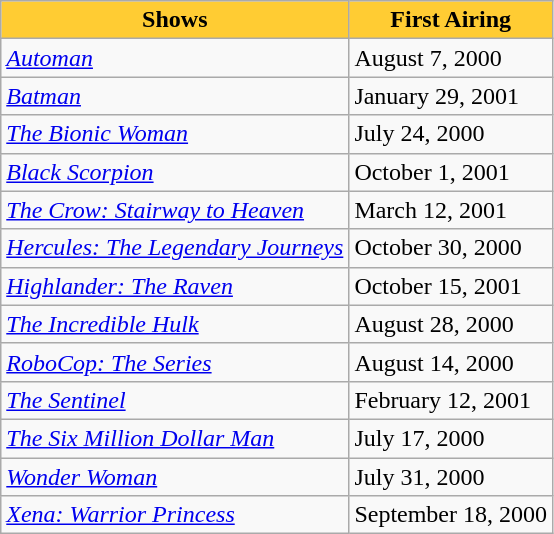<table class="wikitable sortable">
<tr>
<th style="background: #FFCC33">Shows</th>
<th style="background: #FFCC33">First Airing</th>
</tr>
<tr>
<td><em><a href='#'>Automan</a></em></td>
<td>August 7, 2000</td>
</tr>
<tr>
<td><em><a href='#'>Batman</a></em></td>
<td>January 29, 2001</td>
</tr>
<tr>
<td><em><a href='#'>The Bionic Woman</a></em></td>
<td>July 24, 2000</td>
</tr>
<tr>
<td><em><a href='#'>Black Scorpion</a></em></td>
<td>October 1, 2001</td>
</tr>
<tr>
<td><em><a href='#'>The Crow: Stairway to Heaven</a></em></td>
<td>March 12, 2001</td>
</tr>
<tr>
<td><em><a href='#'>Hercules: The Legendary Journeys</a></em></td>
<td>October 30, 2000</td>
</tr>
<tr>
<td><em><a href='#'>Highlander: The Raven</a></em></td>
<td>October 15, 2001</td>
</tr>
<tr>
<td><em><a href='#'>The Incredible Hulk</a></em></td>
<td>August 28, 2000</td>
</tr>
<tr>
<td><em><a href='#'>RoboCop: The Series</a></em></td>
<td>August 14, 2000</td>
</tr>
<tr>
<td><em><a href='#'>The Sentinel</a></em></td>
<td>February 12, 2001</td>
</tr>
<tr>
<td><em><a href='#'>The Six Million Dollar Man</a></em></td>
<td>July 17, 2000</td>
</tr>
<tr>
<td><em><a href='#'>Wonder Woman</a></em></td>
<td>July 31, 2000</td>
</tr>
<tr>
<td><em><a href='#'>Xena: Warrior Princess</a></em></td>
<td>September 18, 2000</td>
</tr>
</table>
